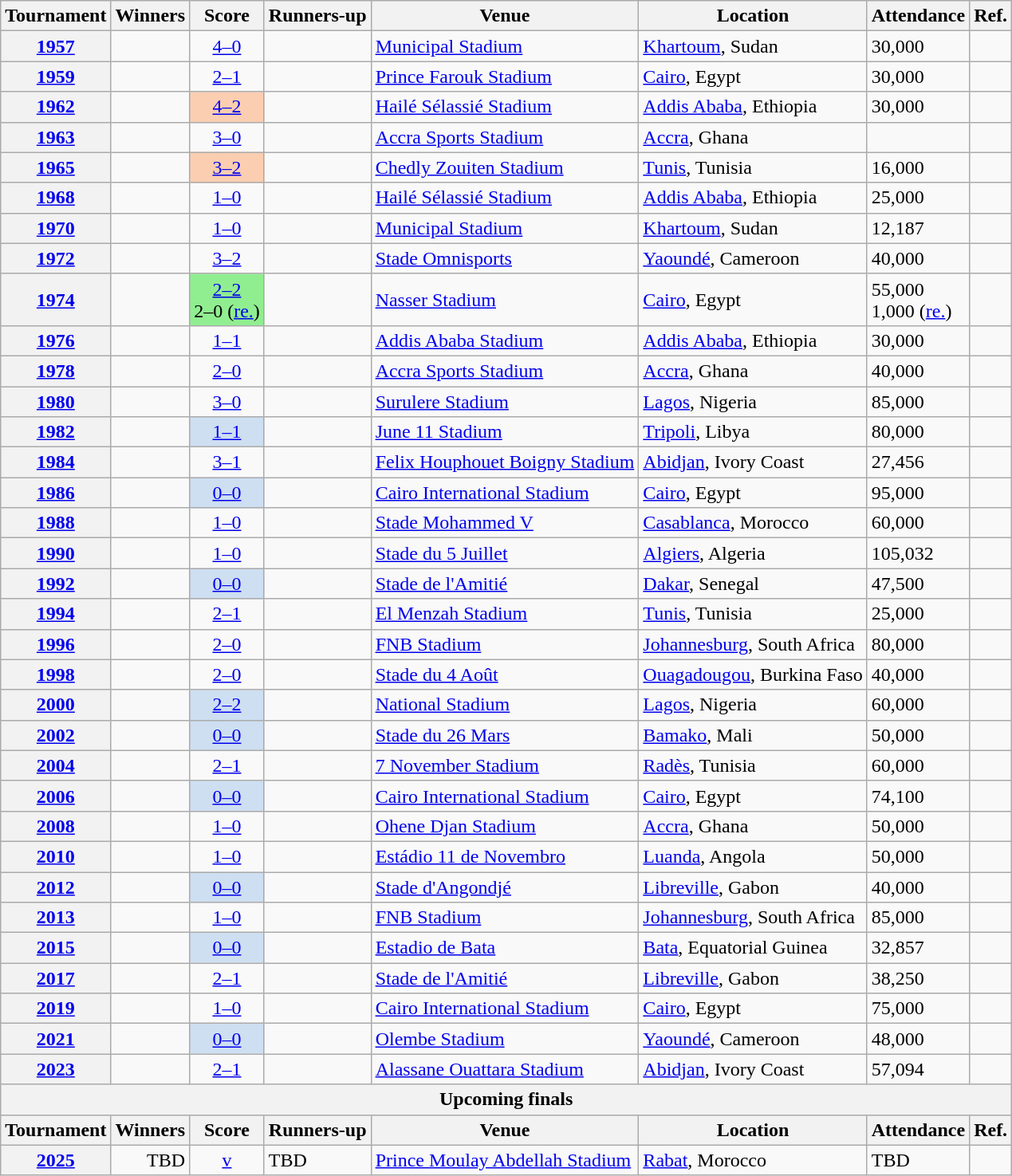<table class="sortable wikitable plainrowheaders">
<tr>
<th scope=col>Tournament</th>
<th scope=col>Winners</th>
<th scope=col>Score</th>
<th scope=col>Runners-up</th>
<th scope=col>Venue</th>
<th scope=col>Location</th>
<th scope=col>Attendance</th>
<th scope=col class=unsortable>Ref.</th>
</tr>
<tr>
<th scope="row" style="text-align:center"><a href='#'>1957</a></th>
<td style="text-align:right"></td>
<td style="text-align:center"><a href='#'>4–0</a></td>
<td></td>
<td><a href='#'>Municipal Stadium</a></td>
<td><a href='#'>Khartoum</a>, Sudan</td>
<td>30,000</td>
<td></td>
</tr>
<tr>
<th scope="row" style="text-align:center"><a href='#'>1959</a></th>
<td style="text-align:right"></td>
<td style="text-align:center"><a href='#'>2–1</a></td>
<td></td>
<td><a href='#'>Prince Farouk Stadium</a></td>
<td><a href='#'>Cairo</a>, Egypt</td>
<td>30,000</td>
<td></td>
</tr>
<tr>
<th scope="row" style="text-align:center"><a href='#'>1962</a></th>
<td style="text-align:right"></td>
<td style="text-align:center; background:#FBCEB1"><a href='#'>4–2</a> </td>
<td></td>
<td><a href='#'>Hailé Sélassié Stadium</a></td>
<td><a href='#'>Addis Ababa</a>, Ethiopia</td>
<td>30,000</td>
<td></td>
</tr>
<tr>
<th scope="row" style="text-align:center"><a href='#'>1963</a></th>
<td style="text-align:right"></td>
<td style="text-align:center"><a href='#'>3–0</a></td>
<td></td>
<td><a href='#'>Accra Sports Stadium</a></td>
<td><a href='#'>Accra</a>, Ghana</td>
<td></td>
<td></td>
</tr>
<tr>
<th scope="row" style="text-align:center"><a href='#'>1965</a></th>
<td style="text-align:right"></td>
<td style="text-align:center; background:#FBCEB1"><a href='#'>3–2</a> </td>
<td></td>
<td><a href='#'>Chedly Zouiten Stadium</a></td>
<td><a href='#'>Tunis</a>, Tunisia</td>
<td>16,000</td>
<td></td>
</tr>
<tr>
<th scope="row" style="text-align:center"><a href='#'>1968</a></th>
<td style="text-align:right"></td>
<td style="text-align:center"><a href='#'>1–0</a></td>
<td></td>
<td><a href='#'>Hailé Sélassié Stadium</a></td>
<td><a href='#'>Addis Ababa</a>, Ethiopia</td>
<td>25,000</td>
<td></td>
</tr>
<tr>
<th scope="row" style="text-align:center"><a href='#'>1970</a></th>
<td style="text-align:right"></td>
<td style="text-align:center"><a href='#'>1–0</a></td>
<td></td>
<td><a href='#'>Municipal Stadium</a></td>
<td><a href='#'>Khartoum</a>, Sudan</td>
<td>12,187</td>
<td></td>
</tr>
<tr>
<th scope="row" style="text-align:center"><a href='#'>1972</a></th>
<td style="text-align:right"></td>
<td style="text-align:center"><a href='#'>3–2</a></td>
<td></td>
<td><a href='#'>Stade Omnisports</a></td>
<td><a href='#'>Yaoundé</a>, Cameroon</td>
<td>40,000</td>
<td></td>
</tr>
<tr>
<th scope="row" style="text-align:center"><a href='#'>1974</a></th>
<td style="text-align:right"></td>
<td style="text-align:center; background:#90ee90"><a href='#'>2–2</a> <br>2–0 (<a href='#'>re.</a>)</td>
<td></td>
<td><a href='#'>Nasser Stadium</a></td>
<td><a href='#'>Cairo</a>, Egypt</td>
<td>55,000<br>1,000 (<a href='#'>re.</a>)</td>
<td></td>
</tr>
<tr>
<th scope="row" style="text-align:center"><a href='#'>1976</a></th>
<td style="text-align:right"></td>
<td style="text-align:center"><a href='#'>1–1</a></td>
<td></td>
<td><a href='#'>Addis Ababa Stadium</a></td>
<td><a href='#'>Addis Ababa</a>, Ethiopia</td>
<td>30,000</td>
<td></td>
</tr>
<tr>
<th scope="row" style="text-align:center"><a href='#'>1978</a></th>
<td style="text-align:right"></td>
<td style="text-align:center"><a href='#'>2–0</a></td>
<td></td>
<td><a href='#'>Accra Sports Stadium</a></td>
<td><a href='#'>Accra</a>, Ghana</td>
<td>40,000</td>
<td></td>
</tr>
<tr>
<th scope="row" style="text-align:center"><a href='#'>1980</a></th>
<td style="text-align:right"></td>
<td style="text-align:center"><a href='#'>3–0</a></td>
<td></td>
<td><a href='#'>Surulere Stadium</a></td>
<td><a href='#'>Lagos</a>, Nigeria</td>
<td>85,000</td>
<td></td>
</tr>
<tr>
<th scope="row" style="text-align:center"><a href='#'>1982</a></th>
<td style="text-align:right"></td>
<td style="text-align:center; background:#cedff2"><a href='#'>1–1</a> <br></td>
<td></td>
<td><a href='#'>June 11 Stadium</a></td>
<td><a href='#'>Tripoli</a>, Libya</td>
<td>80,000</td>
<td></td>
</tr>
<tr>
<th scope="row" style="text-align:center"><a href='#'>1984</a></th>
<td style="text-align:right"></td>
<td style="text-align:center"><a href='#'>3–1</a></td>
<td></td>
<td><a href='#'>Felix Houphouet Boigny Stadium</a></td>
<td><a href='#'>Abidjan</a>, Ivory Coast</td>
<td>27,456</td>
<td></td>
</tr>
<tr>
<th scope="row" style="text-align:center"><a href='#'>1986</a></th>
<td style="text-align:right"></td>
<td style="text-align:center; background:#cedff2"><a href='#'>0–0</a> <br></td>
<td></td>
<td><a href='#'>Cairo International Stadium</a></td>
<td><a href='#'>Cairo</a>, Egypt</td>
<td>95,000</td>
<td></td>
</tr>
<tr>
<th scope="row" style="text-align:center"><a href='#'>1988</a></th>
<td style="text-align:right"></td>
<td style="text-align:center"><a href='#'>1–0</a></td>
<td></td>
<td><a href='#'>Stade Mohammed V</a></td>
<td><a href='#'>Casablanca</a>, Morocco</td>
<td>60,000</td>
<td></td>
</tr>
<tr>
<th scope="row" style="text-align:center"><a href='#'>1990</a></th>
<td style="text-align:right"></td>
<td style="text-align:center"><a href='#'>1–0</a></td>
<td></td>
<td><a href='#'>Stade du 5 Juillet</a></td>
<td><a href='#'>Algiers</a>, Algeria</td>
<td>105,032</td>
<td></td>
</tr>
<tr>
<th scope="row" style="text-align:center"><a href='#'>1992</a></th>
<td style="text-align:right"></td>
<td style="text-align:center; background:#cedff2"><a href='#'>0–0</a> <br></td>
<td></td>
<td><a href='#'>Stade de l'Amitié</a></td>
<td><a href='#'>Dakar</a>, Senegal</td>
<td>47,500</td>
<td></td>
</tr>
<tr>
<th scope="row" style="text-align:center"><a href='#'>1994</a></th>
<td style="text-align:right"></td>
<td style="text-align:center"><a href='#'>2–1</a></td>
<td></td>
<td><a href='#'>El Menzah Stadium</a></td>
<td><a href='#'>Tunis</a>, Tunisia</td>
<td>25,000</td>
<td></td>
</tr>
<tr>
<th scope="row" style="text-align:center"><a href='#'>1996</a></th>
<td style="text-align:right"></td>
<td style="text-align:center"><a href='#'>2–0</a></td>
<td></td>
<td><a href='#'>FNB Stadium</a></td>
<td><a href='#'>Johannesburg</a>, South Africa</td>
<td>80,000</td>
<td></td>
</tr>
<tr>
<th scope="row" style="text-align:center"><a href='#'>1998</a></th>
<td style="text-align:right"></td>
<td style="text-align:center"><a href='#'>2–0</a></td>
<td></td>
<td><a href='#'>Stade du 4 Août</a></td>
<td><a href='#'>Ouagadougou</a>, Burkina Faso</td>
<td>40,000</td>
<td></td>
</tr>
<tr>
<th scope="row" style="text-align:center"><a href='#'>2000</a></th>
<td style="text-align:right"></td>
<td style="text-align:center; background:#cedff2"><a href='#'>2–2</a> <br></td>
<td></td>
<td><a href='#'>National Stadium</a></td>
<td><a href='#'>Lagos</a>, Nigeria</td>
<td>60,000</td>
<td></td>
</tr>
<tr>
<th scope="row" style="text-align:center"><a href='#'>2002</a></th>
<td style="text-align:right"></td>
<td style="text-align:center; background:#cedff2"><a href='#'>0–0</a> <br></td>
<td></td>
<td><a href='#'>Stade du 26 Mars</a></td>
<td><a href='#'>Bamako</a>, Mali</td>
<td>50,000</td>
<td></td>
</tr>
<tr>
<th scope="row" style="text-align:center"><a href='#'>2004</a></th>
<td style="text-align:right"></td>
<td style="text-align:center"><a href='#'>2–1</a></td>
<td></td>
<td><a href='#'>7 November Stadium</a></td>
<td><a href='#'>Radès</a>, Tunisia</td>
<td>60,000</td>
<td></td>
</tr>
<tr>
<th scope="row" style="text-align:center"><a href='#'>2006</a></th>
<td style="text-align:right"></td>
<td style="text-align:center; background:#cedff2"><a href='#'>0–0</a> <br></td>
<td></td>
<td><a href='#'>Cairo International Stadium</a></td>
<td><a href='#'>Cairo</a>, Egypt</td>
<td>74,100</td>
<td></td>
</tr>
<tr>
<th scope="row" style="text-align:center"><a href='#'>2008</a></th>
<td style="text-align:right"></td>
<td style="text-align:center"><a href='#'>1–0</a></td>
<td></td>
<td><a href='#'>Ohene Djan Stadium</a></td>
<td><a href='#'>Accra</a>, Ghana</td>
<td>50,000</td>
<td></td>
</tr>
<tr>
<th scope="row" style="text-align:center"><a href='#'>2010</a></th>
<td style="text-align:right"></td>
<td style="text-align:center"><a href='#'>1–0</a></td>
<td></td>
<td><a href='#'>Estádio 11 de Novembro</a></td>
<td><a href='#'>Luanda</a>, Angola</td>
<td>50,000</td>
<td></td>
</tr>
<tr>
<th scope="row" style="text-align:center"><a href='#'>2012</a></th>
<td style="text-align:right"></td>
<td style="text-align:center; background:#cedff2"><a href='#'>0–0</a> <br></td>
<td></td>
<td><a href='#'>Stade d'Angondjé</a></td>
<td><a href='#'>Libreville</a>, Gabon</td>
<td>40,000</td>
<td></td>
</tr>
<tr>
<th scope="row" style="text-align:center"><a href='#'>2013</a></th>
<td style="text-align:right"></td>
<td style="text-align:center"><a href='#'>1–0</a></td>
<td></td>
<td><a href='#'>FNB Stadium</a></td>
<td><a href='#'>Johannesburg</a>, South Africa</td>
<td>85,000</td>
<td></td>
</tr>
<tr>
<th scope="row" style="text-align:center"><a href='#'>2015</a></th>
<td style="text-align:right"></td>
<td style="text-align:center; background:#cedff2"><a href='#'>0–0</a> <br></td>
<td></td>
<td><a href='#'>Estadio de Bata</a></td>
<td><a href='#'>Bata</a>, Equatorial Guinea</td>
<td>32,857</td>
<td></td>
</tr>
<tr>
<th scope="row" style="text-align:center"><a href='#'>2017</a></th>
<td style="text-align:right"></td>
<td style="text-align:center"><a href='#'>2–1</a></td>
<td></td>
<td><a href='#'>Stade de l'Amitié</a></td>
<td><a href='#'>Libreville</a>, Gabon</td>
<td>38,250</td>
<td></td>
</tr>
<tr>
<th scope="row" style="text-align:center"><a href='#'>2019</a></th>
<td style="text-align:right"></td>
<td style="text-align:center"><a href='#'>1–0</a></td>
<td></td>
<td><a href='#'>Cairo International Stadium</a></td>
<td><a href='#'>Cairo</a>, Egypt</td>
<td>75,000</td>
<td></td>
</tr>
<tr>
<th scope="row" style="text-align:center"><a href='#'>2021</a></th>
<td style="text-align:right"></td>
<td style="text-align:center; background:#cedff2"><a href='#'>0–0</a> <br></td>
<td></td>
<td><a href='#'>Olembe Stadium</a></td>
<td><a href='#'>Yaoundé</a>, Cameroon</td>
<td>48,000</td>
<td></td>
</tr>
<tr>
<th scope="row" style="text-align:center"><a href='#'>2023</a></th>
<td style="text-align:right"></td>
<td style="text-align:center"><a href='#'>2–1</a></td>
<td></td>
<td><a href='#'>Alassane Ouattara Stadium</a></td>
<td><a href='#'>Abidjan</a>, Ivory Coast</td>
<td>57,094</td>
<td></td>
</tr>
<tr>
<th colspan="8"><strong>Upcoming finals</strong></th>
</tr>
<tr>
<th>Tournament</th>
<th>Winners</th>
<th>Score</th>
<th>Runners-up</th>
<th>Venue</th>
<th>Location</th>
<th>Attendance</th>
<th>Ref.</th>
</tr>
<tr>
<th scope="row" style="text-align:center"><a href='#'>2025</a></th>
<td style="text-align:right">TBD</td>
<td style="text-align:center"><a href='#'>v</a></td>
<td>TBD</td>
<td><a href='#'>Prince Moulay Abdellah Stadium</a></td>
<td><a href='#'>Rabat</a>, Morocco</td>
<td>TBD</td>
<td></td>
</tr>
</table>
